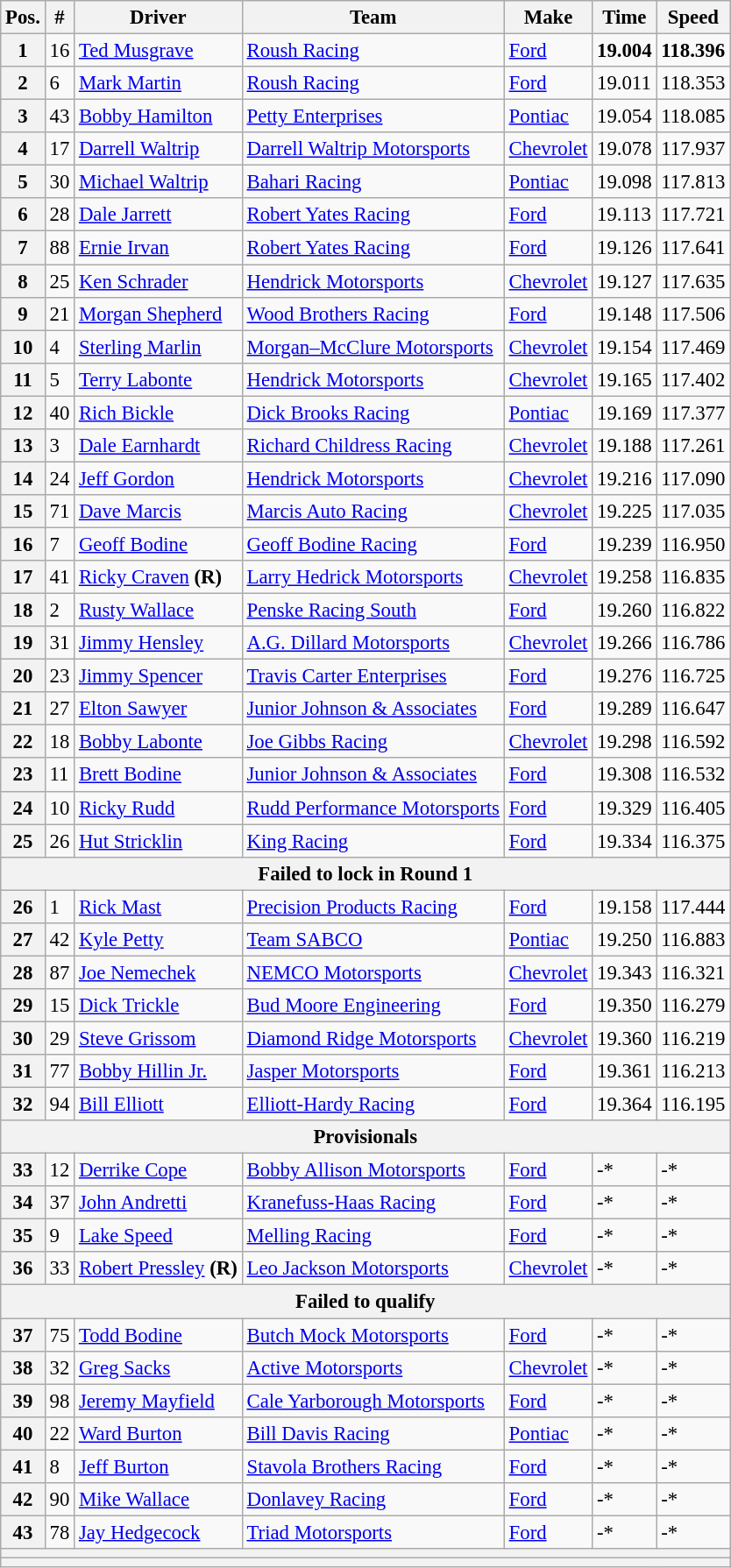<table class="wikitable" style="font-size:95%">
<tr>
<th>Pos.</th>
<th>#</th>
<th>Driver</th>
<th>Team</th>
<th>Make</th>
<th>Time</th>
<th>Speed</th>
</tr>
<tr>
<th>1</th>
<td>16</td>
<td><a href='#'>Ted Musgrave</a></td>
<td><a href='#'>Roush Racing</a></td>
<td><a href='#'>Ford</a></td>
<td><strong>19.004</strong></td>
<td><strong>118.396</strong></td>
</tr>
<tr>
<th>2</th>
<td>6</td>
<td><a href='#'>Mark Martin</a></td>
<td><a href='#'>Roush Racing</a></td>
<td><a href='#'>Ford</a></td>
<td>19.011</td>
<td>118.353</td>
</tr>
<tr>
<th>3</th>
<td>43</td>
<td><a href='#'>Bobby Hamilton</a></td>
<td><a href='#'>Petty Enterprises</a></td>
<td><a href='#'>Pontiac</a></td>
<td>19.054</td>
<td>118.085</td>
</tr>
<tr>
<th>4</th>
<td>17</td>
<td><a href='#'>Darrell Waltrip</a></td>
<td><a href='#'>Darrell Waltrip Motorsports</a></td>
<td><a href='#'>Chevrolet</a></td>
<td>19.078</td>
<td>117.937</td>
</tr>
<tr>
<th>5</th>
<td>30</td>
<td><a href='#'>Michael Waltrip</a></td>
<td><a href='#'>Bahari Racing</a></td>
<td><a href='#'>Pontiac</a></td>
<td>19.098</td>
<td>117.813</td>
</tr>
<tr>
<th>6</th>
<td>28</td>
<td><a href='#'>Dale Jarrett</a></td>
<td><a href='#'>Robert Yates Racing</a></td>
<td><a href='#'>Ford</a></td>
<td>19.113</td>
<td>117.721</td>
</tr>
<tr>
<th>7</th>
<td>88</td>
<td><a href='#'>Ernie Irvan</a></td>
<td><a href='#'>Robert Yates Racing</a></td>
<td><a href='#'>Ford</a></td>
<td>19.126</td>
<td>117.641</td>
</tr>
<tr>
<th>8</th>
<td>25</td>
<td><a href='#'>Ken Schrader</a></td>
<td><a href='#'>Hendrick Motorsports</a></td>
<td><a href='#'>Chevrolet</a></td>
<td>19.127</td>
<td>117.635</td>
</tr>
<tr>
<th>9</th>
<td>21</td>
<td><a href='#'>Morgan Shepherd</a></td>
<td><a href='#'>Wood Brothers Racing</a></td>
<td><a href='#'>Ford</a></td>
<td>19.148</td>
<td>117.506</td>
</tr>
<tr>
<th>10</th>
<td>4</td>
<td><a href='#'>Sterling Marlin</a></td>
<td><a href='#'>Morgan–McClure Motorsports</a></td>
<td><a href='#'>Chevrolet</a></td>
<td>19.154</td>
<td>117.469</td>
</tr>
<tr>
<th>11</th>
<td>5</td>
<td><a href='#'>Terry Labonte</a></td>
<td><a href='#'>Hendrick Motorsports</a></td>
<td><a href='#'>Chevrolet</a></td>
<td>19.165</td>
<td>117.402</td>
</tr>
<tr>
<th>12</th>
<td>40</td>
<td><a href='#'>Rich Bickle</a></td>
<td><a href='#'>Dick Brooks Racing</a></td>
<td><a href='#'>Pontiac</a></td>
<td>19.169</td>
<td>117.377</td>
</tr>
<tr>
<th>13</th>
<td>3</td>
<td><a href='#'>Dale Earnhardt</a></td>
<td><a href='#'>Richard Childress Racing</a></td>
<td><a href='#'>Chevrolet</a></td>
<td>19.188</td>
<td>117.261</td>
</tr>
<tr>
<th>14</th>
<td>24</td>
<td><a href='#'>Jeff Gordon</a></td>
<td><a href='#'>Hendrick Motorsports</a></td>
<td><a href='#'>Chevrolet</a></td>
<td>19.216</td>
<td>117.090</td>
</tr>
<tr>
<th>15</th>
<td>71</td>
<td><a href='#'>Dave Marcis</a></td>
<td><a href='#'>Marcis Auto Racing</a></td>
<td><a href='#'>Chevrolet</a></td>
<td>19.225</td>
<td>117.035</td>
</tr>
<tr>
<th>16</th>
<td>7</td>
<td><a href='#'>Geoff Bodine</a></td>
<td><a href='#'>Geoff Bodine Racing</a></td>
<td><a href='#'>Ford</a></td>
<td>19.239</td>
<td>116.950</td>
</tr>
<tr>
<th>17</th>
<td>41</td>
<td><a href='#'>Ricky Craven</a> <strong>(R)</strong></td>
<td><a href='#'>Larry Hedrick Motorsports</a></td>
<td><a href='#'>Chevrolet</a></td>
<td>19.258</td>
<td>116.835</td>
</tr>
<tr>
<th>18</th>
<td>2</td>
<td><a href='#'>Rusty Wallace</a></td>
<td><a href='#'>Penske Racing South</a></td>
<td><a href='#'>Ford</a></td>
<td>19.260</td>
<td>116.822</td>
</tr>
<tr>
<th>19</th>
<td>31</td>
<td><a href='#'>Jimmy Hensley</a></td>
<td><a href='#'>A.G. Dillard Motorsports</a></td>
<td><a href='#'>Chevrolet</a></td>
<td>19.266</td>
<td>116.786</td>
</tr>
<tr>
<th>20</th>
<td>23</td>
<td><a href='#'>Jimmy Spencer</a></td>
<td><a href='#'>Travis Carter Enterprises</a></td>
<td><a href='#'>Ford</a></td>
<td>19.276</td>
<td>116.725</td>
</tr>
<tr>
<th>21</th>
<td>27</td>
<td><a href='#'>Elton Sawyer</a></td>
<td><a href='#'>Junior Johnson & Associates</a></td>
<td><a href='#'>Ford</a></td>
<td>19.289</td>
<td>116.647</td>
</tr>
<tr>
<th>22</th>
<td>18</td>
<td><a href='#'>Bobby Labonte</a></td>
<td><a href='#'>Joe Gibbs Racing</a></td>
<td><a href='#'>Chevrolet</a></td>
<td>19.298</td>
<td>116.592</td>
</tr>
<tr>
<th>23</th>
<td>11</td>
<td><a href='#'>Brett Bodine</a></td>
<td><a href='#'>Junior Johnson & Associates</a></td>
<td><a href='#'>Ford</a></td>
<td>19.308</td>
<td>116.532</td>
</tr>
<tr>
<th>24</th>
<td>10</td>
<td><a href='#'>Ricky Rudd</a></td>
<td><a href='#'>Rudd Performance Motorsports</a></td>
<td><a href='#'>Ford</a></td>
<td>19.329</td>
<td>116.405</td>
</tr>
<tr>
<th>25</th>
<td>26</td>
<td><a href='#'>Hut Stricklin</a></td>
<td><a href='#'>King Racing</a></td>
<td><a href='#'>Ford</a></td>
<td>19.334</td>
<td>116.375</td>
</tr>
<tr>
<th colspan="7">Failed to lock in Round 1</th>
</tr>
<tr>
<th>26</th>
<td>1</td>
<td><a href='#'>Rick Mast</a></td>
<td><a href='#'>Precision Products Racing</a></td>
<td><a href='#'>Ford</a></td>
<td>19.158</td>
<td>117.444</td>
</tr>
<tr>
<th>27</th>
<td>42</td>
<td><a href='#'>Kyle Petty</a></td>
<td><a href='#'>Team SABCO</a></td>
<td><a href='#'>Pontiac</a></td>
<td>19.250</td>
<td>116.883</td>
</tr>
<tr>
<th>28</th>
<td>87</td>
<td><a href='#'>Joe Nemechek</a></td>
<td><a href='#'>NEMCO Motorsports</a></td>
<td><a href='#'>Chevrolet</a></td>
<td>19.343</td>
<td>116.321</td>
</tr>
<tr>
<th>29</th>
<td>15</td>
<td><a href='#'>Dick Trickle</a></td>
<td><a href='#'>Bud Moore Engineering</a></td>
<td><a href='#'>Ford</a></td>
<td>19.350</td>
<td>116.279</td>
</tr>
<tr>
<th>30</th>
<td>29</td>
<td><a href='#'>Steve Grissom</a></td>
<td><a href='#'>Diamond Ridge Motorsports</a></td>
<td><a href='#'>Chevrolet</a></td>
<td>19.360</td>
<td>116.219</td>
</tr>
<tr>
<th>31</th>
<td>77</td>
<td><a href='#'>Bobby Hillin Jr.</a></td>
<td><a href='#'>Jasper Motorsports</a></td>
<td><a href='#'>Ford</a></td>
<td>19.361</td>
<td>116.213</td>
</tr>
<tr>
<th>32</th>
<td>94</td>
<td><a href='#'>Bill Elliott</a></td>
<td><a href='#'>Elliott-Hardy Racing</a></td>
<td><a href='#'>Ford</a></td>
<td>19.364</td>
<td>116.195</td>
</tr>
<tr>
<th colspan="7">Provisionals</th>
</tr>
<tr>
<th>33</th>
<td>12</td>
<td><a href='#'>Derrike Cope</a></td>
<td><a href='#'>Bobby Allison Motorsports</a></td>
<td><a href='#'>Ford</a></td>
<td>-*</td>
<td>-*</td>
</tr>
<tr>
<th>34</th>
<td>37</td>
<td><a href='#'>John Andretti</a></td>
<td><a href='#'>Kranefuss-Haas Racing</a></td>
<td><a href='#'>Ford</a></td>
<td>-*</td>
<td>-*</td>
</tr>
<tr>
<th>35</th>
<td>9</td>
<td><a href='#'>Lake Speed</a></td>
<td><a href='#'>Melling Racing</a></td>
<td><a href='#'>Ford</a></td>
<td>-*</td>
<td>-*</td>
</tr>
<tr>
<th>36</th>
<td>33</td>
<td><a href='#'>Robert Pressley</a> <strong>(R)</strong></td>
<td><a href='#'>Leo Jackson Motorsports</a></td>
<td><a href='#'>Chevrolet</a></td>
<td>-*</td>
<td>-*</td>
</tr>
<tr>
<th colspan="7">Failed to qualify</th>
</tr>
<tr>
<th>37</th>
<td>75</td>
<td><a href='#'>Todd Bodine</a></td>
<td><a href='#'>Butch Mock Motorsports</a></td>
<td><a href='#'>Ford</a></td>
<td>-*</td>
<td>-*</td>
</tr>
<tr>
<th>38</th>
<td>32</td>
<td><a href='#'>Greg Sacks</a></td>
<td><a href='#'>Active Motorsports</a></td>
<td><a href='#'>Chevrolet</a></td>
<td>-*</td>
<td>-*</td>
</tr>
<tr>
<th>39</th>
<td>98</td>
<td><a href='#'>Jeremy Mayfield</a></td>
<td><a href='#'>Cale Yarborough Motorsports</a></td>
<td><a href='#'>Ford</a></td>
<td>-*</td>
<td>-*</td>
</tr>
<tr>
<th>40</th>
<td>22</td>
<td><a href='#'>Ward Burton</a></td>
<td><a href='#'>Bill Davis Racing</a></td>
<td><a href='#'>Pontiac</a></td>
<td>-*</td>
<td>-*</td>
</tr>
<tr>
<th>41</th>
<td>8</td>
<td><a href='#'>Jeff Burton</a></td>
<td><a href='#'>Stavola Brothers Racing</a></td>
<td><a href='#'>Ford</a></td>
<td>-*</td>
<td>-*</td>
</tr>
<tr>
<th>42</th>
<td>90</td>
<td><a href='#'>Mike Wallace</a></td>
<td><a href='#'>Donlavey Racing</a></td>
<td><a href='#'>Ford</a></td>
<td>-*</td>
<td>-*</td>
</tr>
<tr>
<th>43</th>
<td>78</td>
<td><a href='#'>Jay Hedgecock</a></td>
<td><a href='#'>Triad Motorsports</a></td>
<td><a href='#'>Ford</a></td>
<td>-*</td>
<td>-*</td>
</tr>
<tr>
<th colspan="7"></th>
</tr>
<tr>
<th colspan="7"></th>
</tr>
</table>
